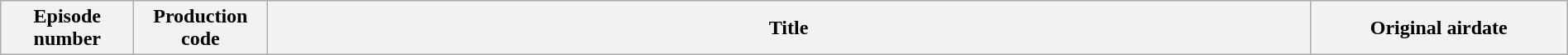<table class="wikitable plainrowheaders" style="width:100%; margin:auto; background:#FFFFFF;">
<tr>
<th width="100">Episode number</th>
<th width="100">Production code</th>
<th>Title</th>
<th width="200">Original airdate<br>



</th>
</tr>
</table>
